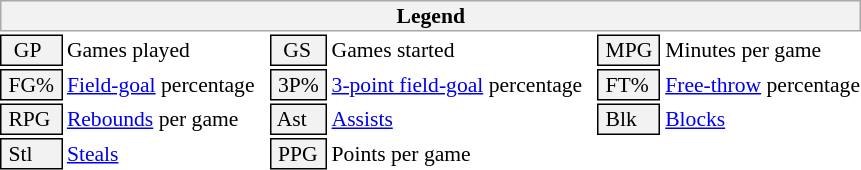<table class="toccolours" style="font-size: 90%; white-space: nowrap;">
<tr>
<th colspan=6 style="background-color: #F2F2F2; border: 1px solid #AAAAAA;">Legend</th>
</tr>
<tr>
<td style="background-color: #F2F2F2; border: 1px solid black;">  GP</td>
<td>Games played</td>
<td style="background-color: #F2F2F2; border: 1px solid black">  GS </td>
<td>Games started</td>
<td style="background-color: #F2F2F2; border: 1px solid black"> MPG </td>
<td>Minutes per game</td>
</tr>
<tr>
<td style="background-color: #F2F2F2; border: 1px solid black;"> FG% </td>
<td style="padding-right: 8px"><a href='#'>Field-goal</a> percentage</td>
<td style="background-color: #F2F2F2; border: 1px solid black"> 3P% </td>
<td style="padding-right: 8px"><a href='#'>3-point field-goal</a> percentage</td>
<td style="background-color: #F2F2F2; border: 1px solid black"> FT% </td>
<td><a href='#'>Free-throw</a> percentage</td>
</tr>
<tr>
<td style="background-color: #F2F2F2; border: 1px solid black;"> RPG </td>
<td><a href='#'>Rebounds</a> per game</td>
<td style="background-color: #F2F2F2; border: 1px solid black"> Ast </td>
<td><a href='#'>Assists</a></td>
<td style="background-color: #F2F2F2; border: 1px solid black"> Blk </td>
<td><a href='#'>Blocks</a></td>
</tr>
<tr>
<td style="background-color: #F2F2F2; border: 1px solid black;"> Stl </td>
<td><a href='#'>Steals</a></td>
<td style="background-color: #F2F2F2; border: 1px solid black"> PPG </td>
<td>Points per game</td>
</tr>
</table>
